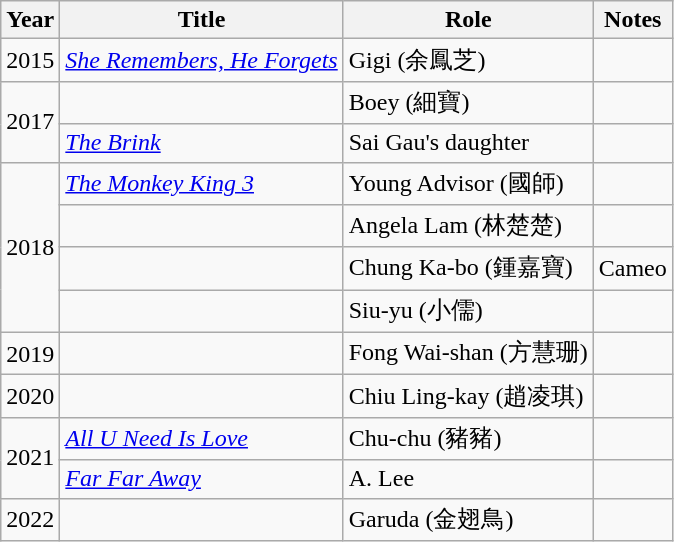<table class="wikitable">
<tr>
<th>Year</th>
<th>Title</th>
<th>Role</th>
<th>Notes</th>
</tr>
<tr>
<td>2015</td>
<td><em><a href='#'>She Remembers, He Forgets</a></em></td>
<td>Gigi (余鳳芝)</td>
<td></td>
</tr>
<tr>
<td rowspan="2">2017</td>
<td><em></em></td>
<td>Boey (細寶)</td>
<td></td>
</tr>
<tr>
<td><em><a href='#'>The Brink</a></em></td>
<td>Sai Gau's daughter</td>
<td></td>
</tr>
<tr>
<td rowspan="4">2018</td>
<td><em><a href='#'>The Monkey King 3</a></em></td>
<td>Young Advisor (國師)</td>
<td></td>
</tr>
<tr>
<td><em></em></td>
<td>Angela Lam (林楚楚)</td>
<td></td>
</tr>
<tr>
<td><em></em></td>
<td>Chung Ka-bo (鍾嘉寶)</td>
<td>Cameo</td>
</tr>
<tr>
<td><em></em></td>
<td>Siu-yu (小儒)</td>
<td></td>
</tr>
<tr>
<td>2019</td>
<td><em></em></td>
<td>Fong Wai-shan (方慧珊)</td>
<td></td>
</tr>
<tr>
<td>2020</td>
<td><em></em></td>
<td>Chiu Ling-kay (趙凌琪)</td>
<td></td>
</tr>
<tr>
<td rowspan="2">2021</td>
<td><em><a href='#'>All U Need Is Love</a></em></td>
<td>Chu-chu (豬豬)</td>
<td></td>
</tr>
<tr>
<td><em><a href='#'>Far Far Away</a></em></td>
<td>A. Lee</td>
<td></td>
</tr>
<tr>
<td>2022</td>
<td><em></em></td>
<td>Garuda (金翅鳥)</td>
<td></td>
</tr>
</table>
